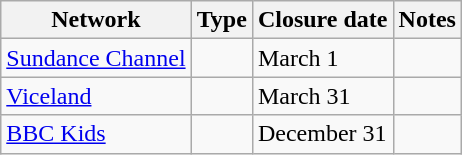<table class="wikitable">
<tr>
<th>Network</th>
<th>Type</th>
<th>Closure date</th>
<th>Notes</th>
</tr>
<tr>
<td><a href='#'>Sundance Channel</a></td>
<td></td>
<td>March 1</td>
<td></td>
</tr>
<tr>
<td><a href='#'>Viceland</a></td>
<td></td>
<td>March 31</td>
<td></td>
</tr>
<tr>
<td><a href='#'>BBC Kids</a></td>
<td></td>
<td>December 31</td>
<td></td>
</tr>
</table>
